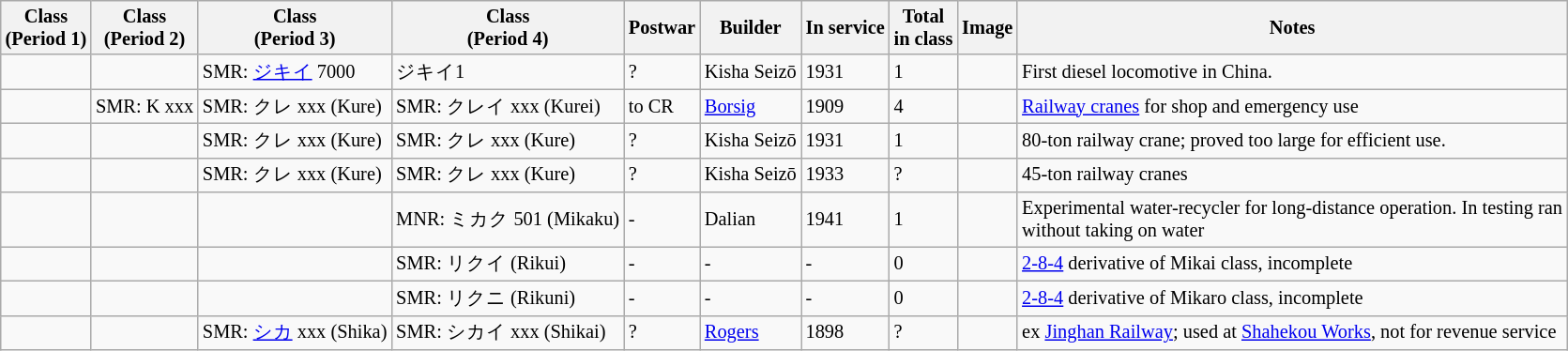<table class="wikitable"  style="font-size:85%;">
<tr>
<th>Class<br>(Period 1)</th>
<th>Class<br>(Period 2)</th>
<th>Class<br>(Period 3)</th>
<th>Class<br>(Period 4)</th>
<th>Postwar</th>
<th>Builder</th>
<th>In service</th>
<th>Total<br>in class</th>
<th>Image</th>
<th>Notes</th>
</tr>
<tr>
<td></td>
<td></td>
<td>SMR: <a href='#'>ジキイ</a> 7000</td>
<td>ジキイ1</td>
<td>?</td>
<td>Kisha Seizō</td>
<td>1931</td>
<td>1</td>
<td></td>
<td>First diesel locomotive in China.</td>
</tr>
<tr>
<td></td>
<td>SMR: K xxx</td>
<td>SMR: クレ xxx (Kure)</td>
<td>SMR: クレイ xxx (Kurei)</td>
<td>to CR</td>
<td><a href='#'>Borsig</a></td>
<td>1909</td>
<td>4</td>
<td></td>
<td><a href='#'>Railway cranes</a> for shop and emergency use</td>
</tr>
<tr>
<td></td>
<td></td>
<td>SMR: クレ xxx (Kure)</td>
<td>SMR: クレ xxx (Kure)</td>
<td>?</td>
<td>Kisha Seizō</td>
<td>1931</td>
<td>1</td>
<td></td>
<td>80-ton railway crane; proved too large for efficient use.</td>
</tr>
<tr>
<td></td>
<td></td>
<td>SMR: クレ xxx (Kure)</td>
<td>SMR: クレ xxx (Kure)</td>
<td>?</td>
<td>Kisha Seizō</td>
<td>1933</td>
<td>?</td>
<td></td>
<td>45-ton railway cranes</td>
</tr>
<tr>
<td></td>
<td></td>
<td></td>
<td>MNR: ミカク 501 (Mikaku)</td>
<td>-</td>
<td>Dalian</td>
<td>1941</td>
<td>1</td>
<td></td>
<td>Experimental water-recycler for long-distance operation. In testing ran<br> without taking on water</td>
</tr>
<tr>
<td></td>
<td></td>
<td></td>
<td>SMR: リクイ (Rikui)</td>
<td>-</td>
<td>-</td>
<td>-</td>
<td>0</td>
<td></td>
<td><a href='#'>2-8-4</a> derivative of Mikai class, incomplete</td>
</tr>
<tr>
<td></td>
<td></td>
<td></td>
<td>SMR: リクニ (Rikuni)</td>
<td>-</td>
<td>-</td>
<td>-</td>
<td>0</td>
<td></td>
<td><a href='#'>2-8-4</a> derivative of Mikaro class, incomplete</td>
</tr>
<tr>
<td></td>
<td></td>
<td>SMR: <a href='#'>シカ</a> xxx (Shika)</td>
<td>SMR: シカイ xxx (Shikai)</td>
<td>?</td>
<td><a href='#'>Rogers</a></td>
<td>1898</td>
<td>?</td>
<td></td>
<td>ex <a href='#'>Jinghan Railway</a>; used at <a href='#'>Shahekou Works</a>, not for revenue service</td>
</tr>
</table>
